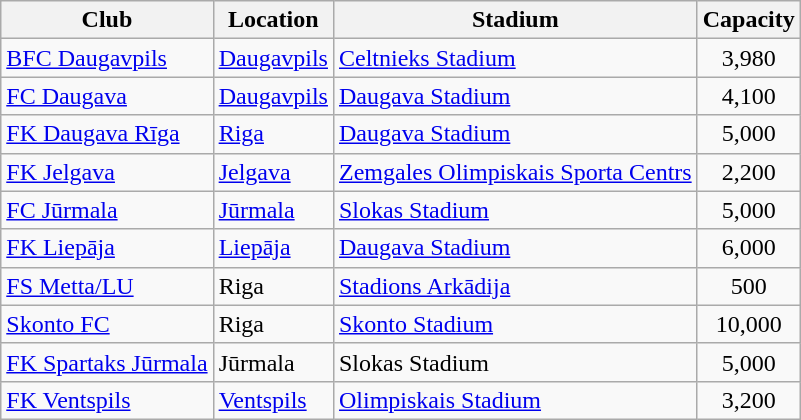<table class="wikitable sortable">
<tr>
<th>Club</th>
<th>Location</th>
<th>Stadium</th>
<th>Capacity</th>
</tr>
<tr>
<td>  <a href='#'>BFC Daugavpils</a></td>
<td><a href='#'>Daugavpils</a></td>
<td><a href='#'>Celtnieks Stadium</a></td>
<td align="center">3,980</td>
</tr>
<tr>
<td> <a href='#'>FC Daugava</a></td>
<td><a href='#'>Daugavpils</a></td>
<td><a href='#'>Daugava Stadium</a></td>
<td align="center">4,100</td>
</tr>
<tr>
<td> <a href='#'>FK Daugava Rīga</a></td>
<td><a href='#'>Riga</a></td>
<td><a href='#'>Daugava Stadium</a></td>
<td align="center">5,000</td>
</tr>
<tr>
<td> <a href='#'>FK Jelgava</a></td>
<td><a href='#'>Jelgava</a></td>
<td><a href='#'>Zemgales Olimpiskais Sporta Centrs</a></td>
<td align="center">2,200</td>
</tr>
<tr>
<td> <a href='#'>FC Jūrmala</a></td>
<td><a href='#'>Jūrmala</a></td>
<td><a href='#'>Slokas Stadium</a></td>
<td align="center">5,000</td>
</tr>
<tr>
<td>  <a href='#'>FK Liepāja</a></td>
<td><a href='#'>Liepāja</a></td>
<td><a href='#'>Daugava Stadium</a></td>
<td align="center">6,000</td>
</tr>
<tr>
<td> <a href='#'>FS Metta/LU</a></td>
<td>Riga</td>
<td><a href='#'>Stadions Arkādija</a></td>
<td align="center">500</td>
</tr>
<tr>
<td> <a href='#'>Skonto FC</a></td>
<td>Riga</td>
<td><a href='#'>Skonto Stadium</a></td>
<td align="center">10,000</td>
</tr>
<tr>
<td> <a href='#'>FK Spartaks Jūrmala</a></td>
<td>Jūrmala</td>
<td>Slokas Stadium</td>
<td align="center">5,000</td>
</tr>
<tr>
<td> <a href='#'>FK Ventspils</a></td>
<td><a href='#'>Ventspils</a></td>
<td><a href='#'>Olimpiskais Stadium</a></td>
<td align="center">3,200</td>
</tr>
</table>
